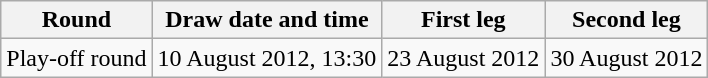<table class="wikitable" style="text-align:center">
<tr>
<th>Round</th>
<th>Draw date and time</th>
<th>First leg</th>
<th>Second leg</th>
</tr>
<tr>
<td>Play-off round</td>
<td>10 August 2012, 13:30</td>
<td>23 August 2012</td>
<td>30 August 2012</td>
</tr>
</table>
